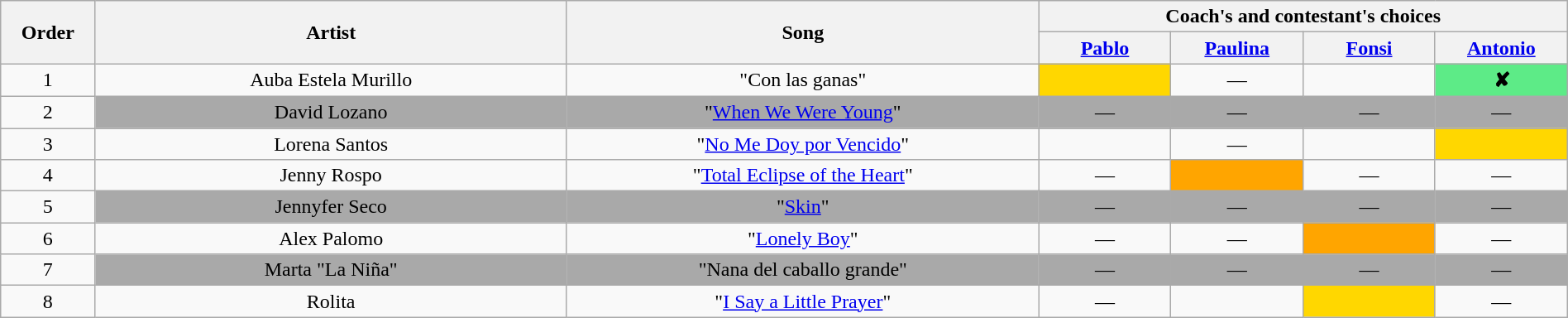<table class="wikitable" style="text-align:center; width:100%;">
<tr>
<th rowspan="2" scope="col" style="width:05%;">Order</th>
<th rowspan="2" scope="col" style="width:25%;">Artist</th>
<th rowspan="2" scope="col" style="width:25%;">Song</th>
<th colspan="4" scope="col" style="width:32%;">Coach's and contestant's choices</th>
</tr>
<tr>
<th width="07%"><a href='#'>Pablo</a></th>
<th width="07%"><a href='#'>Paulina</a></th>
<th width="07%"><a href='#'>Fonsi</a></th>
<th width="07%"><a href='#'>Antonio</a></th>
</tr>
<tr>
<td align="center">1</td>
<td>Auba Estela Murillo</td>
<td>"Con las ganas"</td>
<td align="center" bgcolor="Gold"><strong></strong></td>
<td align="center">—</td>
<td align="center"><strong></strong></td>
<td align="center" bgcolor="#5deb87"><strong>✘</strong></td>
</tr>
<tr>
<td align="center">2</td>
<td bgcolor="darkgrey">David Lozano</td>
<td bgcolor="darkgrey">"<a href='#'>When We Were Young</a>"</td>
<td align="center" bgcolor="darkgrey">—</td>
<td align="center" bgcolor="darkgrey">—</td>
<td align="center" bgcolor="darkgrey">—</td>
<td align="center" bgcolor="darkgrey">—</td>
</tr>
<tr>
<td align="center">3</td>
<td>Lorena Santos</td>
<td>"<a href='#'>No Me Doy por Vencido</a>"</td>
<td align="center"><strong></strong></td>
<td align="center">—</td>
<td align="center"><strong></strong></td>
<td align="center" bgcolor="Gold"><strong></strong></td>
</tr>
<tr>
<td align="center">4</td>
<td>Jenny Rospo</td>
<td>"<a href='#'>Total Eclipse of the Heart</a>"</td>
<td align="center">—</td>
<td align="center" bgcolor="Orange"><strong></strong></td>
<td align="center">—</td>
<td align="center">—</td>
</tr>
<tr>
<td align="center">5</td>
<td bgcolor="darkgrey">Jennyfer Seco</td>
<td bgcolor="darkgrey">"<a href='#'>Skin</a>"</td>
<td align="center" bgcolor="darkgrey">—</td>
<td align="center" bgcolor="darkgrey">—</td>
<td align="center" bgcolor="darkgrey">—</td>
<td align="center" bgcolor="darkgrey">—</td>
</tr>
<tr>
<td align="center">6</td>
<td>Alex Palomo</td>
<td>"<a href='#'>Lonely Boy</a>"</td>
<td align="center">—</td>
<td align="center">—</td>
<td align="center" bgcolor="Orange"><strong></strong></td>
<td align="center">—</td>
</tr>
<tr>
<td align="center">7</td>
<td bgcolor="darkgrey">Marta "La Niña"</td>
<td bgcolor="darkgrey">"Nana del caballo grande"</td>
<td align="center" bgcolor="darkgrey">—</td>
<td align="center" bgcolor="darkgrey">—</td>
<td align="center" bgcolor="darkgrey">—</td>
<td align="center" bgcolor="darkgrey">—</td>
</tr>
<tr>
<td align="center">8</td>
<td>Rolita</td>
<td>"<a href='#'>I Say a Little Prayer</a>"</td>
<td align="center">—</td>
<td align="center"><strong></strong></td>
<td align="center" bgcolor="Gold"><strong></strong></td>
<td align="center">—</td>
</tr>
</table>
